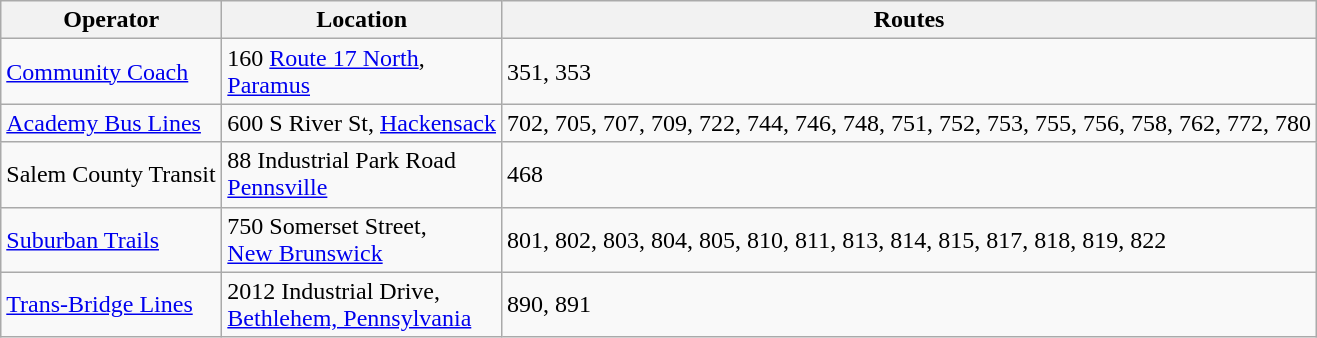<table class="wikitable">
<tr>
<th width="140px">Operator</th>
<th>Location</th>
<th>Routes</th>
</tr>
<tr>
<td><a href='#'>Community Coach</a></td>
<td>160 <a href='#'>Route 17 North</a>,<br><a href='#'>Paramus</a></td>
<td>351, 353</td>
</tr>
<tr>
<td><a href='#'>Academy Bus Lines</a></td>
<td>600 S River St, <a href='#'>Hackensack</a></td>
<td>702, 705, 707, 709, 722, 744, 746, 748, 751, 752, 753, 755, 756, 758, 762, 772, 780</td>
</tr>
<tr>
<td>Salem County Transit</td>
<td>88 Industrial Park Road<br><a href='#'>Pennsville</a></td>
<td>468</td>
</tr>
<tr>
<td><a href='#'>Suburban Trails</a></td>
<td>750 Somerset Street,<br><a href='#'>New Brunswick</a></td>
<td>801, 802, 803, 804, 805, 810, 811, 813, 814, 815, 817, 818, 819, 822</td>
</tr>
<tr>
<td><a href='#'>Trans-Bridge Lines</a></td>
<td>2012 Industrial Drive,<br><a href='#'>Bethlehem, Pennsylvania</a></td>
<td>890, 891</td>
</tr>
</table>
